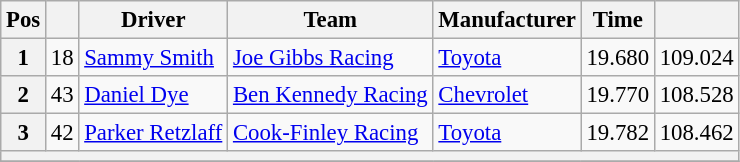<table class="wikitable" style="font-size:95%">
<tr>
<th>Pos</th>
<th></th>
<th>Driver</th>
<th>Team</th>
<th>Manufacturer</th>
<th>Time</th>
<th></th>
</tr>
<tr>
<th>1</th>
<td>18</td>
<td><a href='#'>Sammy Smith</a></td>
<td><a href='#'>Joe Gibbs Racing</a></td>
<td><a href='#'>Toyota</a></td>
<td>19.680</td>
<td>109.024</td>
</tr>
<tr>
<th>2</th>
<td>43</td>
<td><a href='#'>Daniel Dye</a></td>
<td><a href='#'>Ben Kennedy Racing</a></td>
<td><a href='#'>Chevrolet</a></td>
<td>19.770</td>
<td>108.528</td>
</tr>
<tr>
<th>3</th>
<td>42</td>
<td><a href='#'>Parker Retzlaff</a></td>
<td><a href='#'>Cook-Finley Racing</a></td>
<td><a href='#'>Toyota</a></td>
<td>19.782</td>
<td>108.462</td>
</tr>
<tr>
<th colspan="7"></th>
</tr>
<tr>
</tr>
</table>
